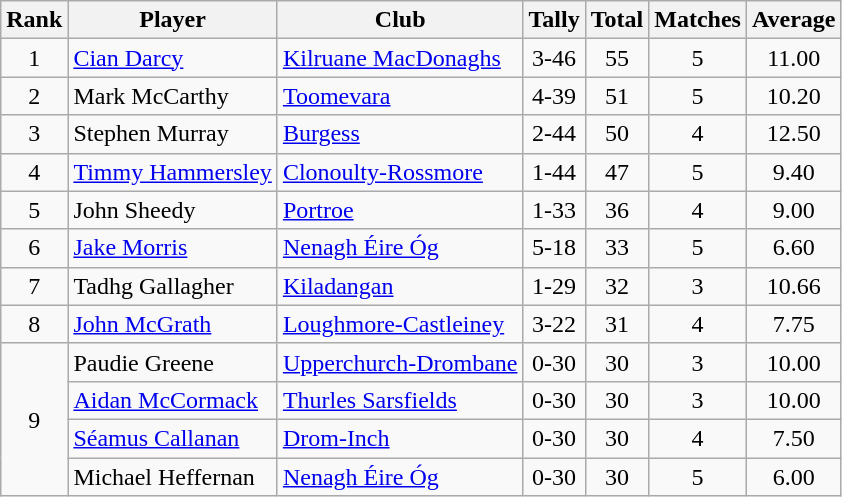<table class="wikitable">
<tr>
<th>Rank</th>
<th>Player</th>
<th>Club</th>
<th>Tally</th>
<th>Total</th>
<th>Matches</th>
<th>Average</th>
</tr>
<tr>
<td rowspan="1" style="text-align:center;">1</td>
<td><a href='#'>Cian Darcy</a></td>
<td><a href='#'>Kilruane MacDonaghs</a></td>
<td align=center>3-46</td>
<td align=center>55</td>
<td align=center>5</td>
<td align=center>11.00</td>
</tr>
<tr>
<td rowspan="1" style="text-align:center;">2</td>
<td>Mark McCarthy</td>
<td><a href='#'>Toomevara</a></td>
<td align=center>4-39</td>
<td align=center>51</td>
<td align=center>5</td>
<td align=center>10.20</td>
</tr>
<tr>
<td rowspan="1" style="text-align:center;">3</td>
<td>Stephen Murray</td>
<td><a href='#'>Burgess</a></td>
<td align=center>2-44</td>
<td align=center>50</td>
<td align=center>4</td>
<td align=center>12.50</td>
</tr>
<tr>
<td rowspan="1" style="text-align:center;">4</td>
<td><a href='#'>Timmy Hammersley</a></td>
<td><a href='#'>Clonoulty-Rossmore</a></td>
<td align=center>1-44</td>
<td align=center>47</td>
<td align=center>5</td>
<td align=center>9.40</td>
</tr>
<tr>
<td rowspan="1" style="text-align:center;">5</td>
<td>John Sheedy</td>
<td><a href='#'>Portroe</a></td>
<td align=center>1-33</td>
<td align=center>36</td>
<td align=center>4</td>
<td align=center>9.00</td>
</tr>
<tr>
<td rowspan="1" style="text-align:center;">6</td>
<td><a href='#'>Jake Morris</a></td>
<td><a href='#'>Nenagh Éire Óg</a></td>
<td align=center>5-18</td>
<td align=center>33</td>
<td align=center>5</td>
<td align=center>6.60</td>
</tr>
<tr>
<td rowspan="1" style="text-align:center;">7</td>
<td>Tadhg Gallagher</td>
<td><a href='#'>Kiladangan</a></td>
<td align=center>1-29</td>
<td align=center>32</td>
<td align=center>3</td>
<td align=center>10.66</td>
</tr>
<tr>
<td rowspan="1" style="text-align:center;">8</td>
<td><a href='#'>John McGrath</a></td>
<td><a href='#'>Loughmore-Castleiney</a></td>
<td align=center>3-22</td>
<td align=center>31</td>
<td align=center>4</td>
<td align=center>7.75</td>
</tr>
<tr>
<td rowspan="4" style="text-align:center;">9</td>
<td>Paudie Greene</td>
<td><a href='#'>Upperchurch-Drombane</a></td>
<td align=center>0-30</td>
<td align=center>30</td>
<td align=center>3</td>
<td align=center>10.00</td>
</tr>
<tr>
<td><a href='#'>Aidan McCormack</a></td>
<td><a href='#'>Thurles Sarsfields</a></td>
<td align=center>0-30</td>
<td align=center>30</td>
<td align=center>3</td>
<td align=center>10.00</td>
</tr>
<tr>
<td><a href='#'>Séamus Callanan</a></td>
<td><a href='#'>Drom-Inch</a></td>
<td align=center>0-30</td>
<td align=center>30</td>
<td align=center>4</td>
<td align=center>7.50</td>
</tr>
<tr>
<td>Michael Heffernan</td>
<td><a href='#'>Nenagh Éire Óg</a></td>
<td align=center>0-30</td>
<td align=center>30</td>
<td align=center>5</td>
<td align=center>6.00</td>
</tr>
</table>
